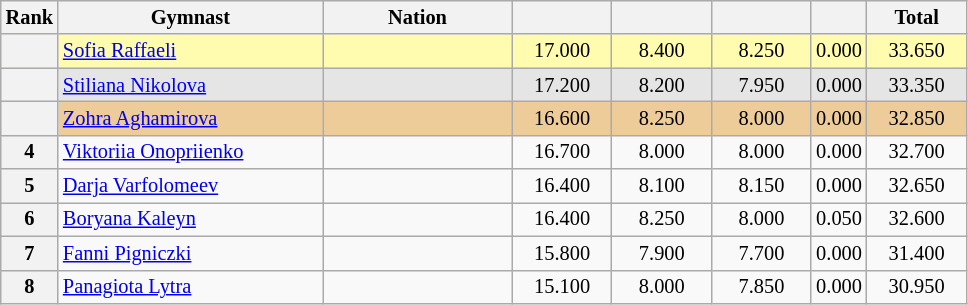<table class="wikitable sortable" style="text-align:center; font-size:85%">
<tr>
<th scope="col" style="width:20px;">Rank</th>
<th scope="col" style="width:170px;">Gymnast</th>
<th scope="col" style="width:120px;">Nation</th>
<th scope="col" style="width:60px;"></th>
<th scope="col" style="width:60px;"></th>
<th scope="col" style="width:60px;"></th>
<th scope="col" style="width:30px;"></th>
<th scope="col" style="width:60px;">Total</th>
</tr>
<tr bgcolor="fffcaf">
<th scope="row"></th>
<td align="left"><a href='#'>Sofia Raffaeli</a></td>
<td style="text-align:left;"></td>
<td>17.000</td>
<td>8.400</td>
<td>8.250</td>
<td>0.000</td>
<td>33.650</td>
</tr>
<tr bgcolor="e5e5e5">
<th scope="row"></th>
<td align="left"><a href='#'>Stiliana Nikolova</a></td>
<td style="text-align:left;"></td>
<td>17.200</td>
<td>8.200</td>
<td>7.950</td>
<td>0.000</td>
<td>33.350</td>
</tr>
<tr bgcolor="eecc99">
<th scope="row"></th>
<td align="left"><a href='#'>Zohra Aghamirova</a></td>
<td style="text-align:left;"></td>
<td>16.600</td>
<td>8.250</td>
<td>8.000</td>
<td>0.000</td>
<td>32.850</td>
</tr>
<tr>
<th scope="row">4</th>
<td align="left"><a href='#'>Viktoriia Onopriienko</a></td>
<td style="text-align:left;"></td>
<td>16.700</td>
<td>8.000</td>
<td>8.000</td>
<td>0.000</td>
<td>32.700</td>
</tr>
<tr>
<th scope="row">5</th>
<td align="left"><a href='#'>Darja Varfolomeev</a></td>
<td style="text-align:left;"></td>
<td>16.400</td>
<td>8.100</td>
<td>8.150</td>
<td>0.000</td>
<td>32.650</td>
</tr>
<tr>
<th scope="row">6</th>
<td align="left"><a href='#'>Boryana Kaleyn</a></td>
<td style="text-align:left;"></td>
<td>16.400</td>
<td>8.250</td>
<td>8.000</td>
<td>0.050</td>
<td>32.600</td>
</tr>
<tr>
<th scope="row">7</th>
<td align="left"><a href='#'>Fanni Pigniczki</a></td>
<td style="text-align:left;"></td>
<td>15.800</td>
<td>7.900</td>
<td>7.700</td>
<td>0.000</td>
<td>31.400</td>
</tr>
<tr>
<th scope="row">8</th>
<td align="left"><a href='#'>Panagiota Lytra</a></td>
<td style="text-align:left;"></td>
<td>15.100</td>
<td>8.000</td>
<td>7.850</td>
<td>0.000</td>
<td>30.950</td>
</tr>
</table>
